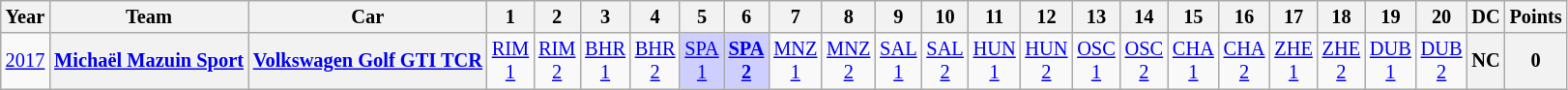<table class="wikitable" style="text-align:center; font-size:85%">
<tr>
<th>Year</th>
<th>Team</th>
<th>Car</th>
<th>1</th>
<th>2</th>
<th>3</th>
<th>4</th>
<th>5</th>
<th>6</th>
<th>7</th>
<th>8</th>
<th>9</th>
<th>10</th>
<th>11</th>
<th>12</th>
<th>13</th>
<th>14</th>
<th>15</th>
<th>16</th>
<th>17</th>
<th>18</th>
<th>19</th>
<th>20</th>
<th>DC</th>
<th>Points</th>
</tr>
<tr>
<td><a href='#'>2017</a></td>
<th><a href='#'>Michaël Mazuin Sport</a></th>
<th><a href='#'>Volkswagen Golf GTI TCR</a></th>
<td><a href='#'>RIM<br>1</a></td>
<td><a href='#'>RIM<br>2</a></td>
<td><a href='#'>BHR<br>1</a></td>
<td><a href='#'>BHR<br>2</a></td>
<td style="background:#CFCFFF;"><a href='#'>SPA<br>1</a><br></td>
<td style="background:#CFCFFF;"><strong><a href='#'>SPA<br>2</a></strong><br></td>
<td><a href='#'>MNZ<br>1</a></td>
<td><a href='#'>MNZ<br>2</a></td>
<td><a href='#'>SAL<br>1</a></td>
<td><a href='#'>SAL<br>2</a></td>
<td><a href='#'>HUN<br>1</a></td>
<td><a href='#'>HUN<br>2</a></td>
<td><a href='#'>OSC<br>1</a></td>
<td><a href='#'>OSC<br>2</a></td>
<td><a href='#'>CHA<br>1</a></td>
<td><a href='#'>CHA<br>2</a></td>
<td><a href='#'>ZHE<br>1</a></td>
<td><a href='#'>ZHE<br>2</a></td>
<td><a href='#'>DUB<br>1</a></td>
<td><a href='#'>DUB<br>2</a></td>
<th>NC</th>
<th>0</th>
</tr>
</table>
